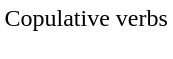<table bgcolor=white align=top border=1 cellpadding=2 cellspacing=0 style="margin-left:1em; border: solid thin #ffffff; border-collapse: collapse;">
<tr>
<td colspan=2>Copulative verbs</td>
</tr>
<tr>
<td></td>
<td></td>
</tr>
<tr>
<td></td>
<td></td>
</tr>
<tr>
<td></td>
<td></td>
</tr>
</table>
